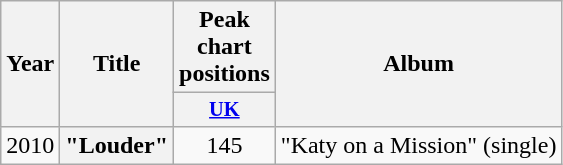<table class="wikitable plainrowheaders" style="text-align:center;">
<tr>
<th scope="col" rowspan="2">Year</th>
<th scope="col" rowspan="2">Title</th>
<th scope="col" colspan="1">Peak chart positions</th>
<th scope="col" rowspan="2">Album</th>
</tr>
<tr>
<th scope="col" style="width:3em;font-size:85%;"><a href='#'>UK</a><br></th>
</tr>
<tr>
<td rowspan="1">2010</td>
<th scope="row">"Louder"</th>
<td>145</td>
<td>"Katy on a Mission" (single)</td>
</tr>
</table>
